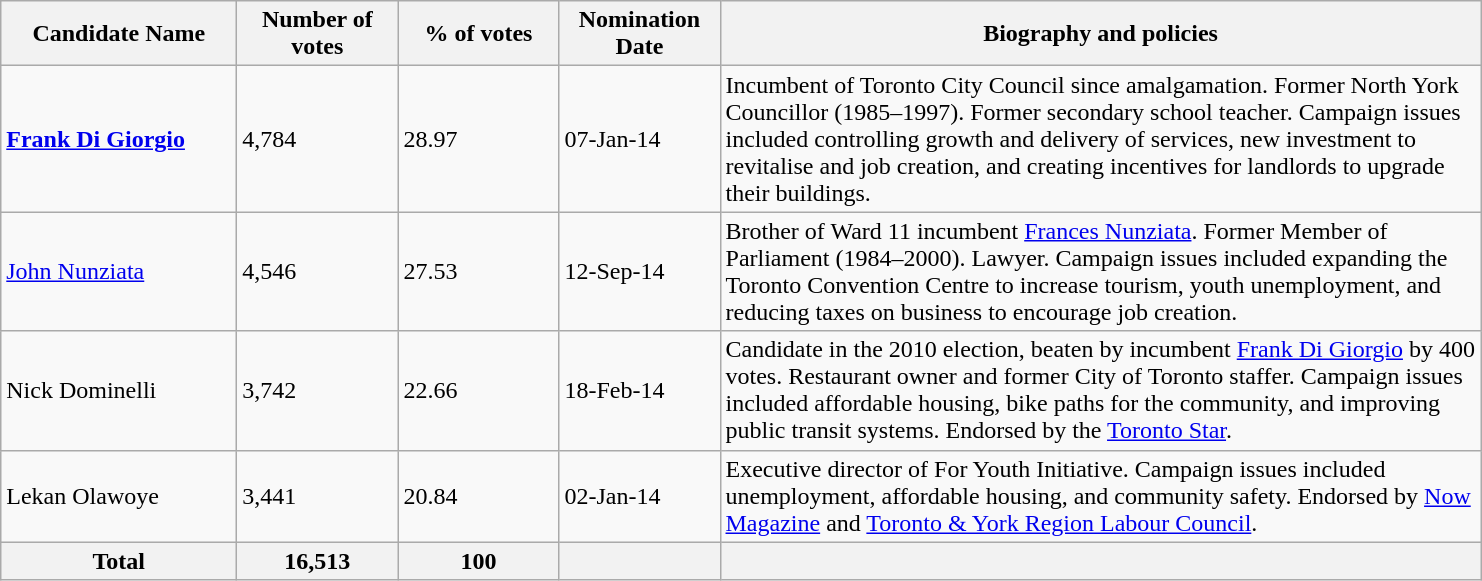<table class="wikitable">
<tr>
<th scope="col" style="width: 150px;">Candidate Name</th>
<th scope="col" style="width: 100px;">Number of votes</th>
<th scope="col" style="width: 100px;">% of votes</th>
<th scope="col" style="width: 100px;">Nomination Date</th>
<th scope="col" style="width: 500px;">Biography and policies</th>
</tr>
<tr>
<td><strong><a href='#'>Frank Di Giorgio</a></strong></td>
<td>4,784</td>
<td>28.97</td>
<td>07-Jan-14</td>
<td>Incumbent of Toronto City Council since amalgamation. Former North York Councillor (1985–1997). Former secondary school teacher. Campaign issues included controlling growth and delivery of services, new investment to revitalise and job creation, and creating incentives for landlords to upgrade their buildings.</td>
</tr>
<tr>
<td><a href='#'>John Nunziata</a></td>
<td>4,546</td>
<td>27.53</td>
<td>12-Sep-14</td>
<td>Brother of Ward 11 incumbent <a href='#'>Frances Nunziata</a>. Former Member of Parliament (1984–2000). Lawyer. Campaign issues included expanding the Toronto Convention Centre to increase tourism, youth unemployment, and reducing taxes on business to encourage job creation.</td>
</tr>
<tr>
<td>Nick Dominelli</td>
<td>3,742</td>
<td>22.66</td>
<td>18-Feb-14</td>
<td>Candidate in the 2010 election, beaten by incumbent <a href='#'>Frank Di Giorgio</a> by 400 votes. Restaurant owner and former City of Toronto staffer. Campaign issues included affordable housing, bike paths for the community, and improving public transit systems. Endorsed by the <a href='#'>Toronto Star</a>.</td>
</tr>
<tr>
<td>Lekan Olawoye</td>
<td>3,441</td>
<td>20.84</td>
<td>02-Jan-14</td>
<td>Executive director of For Youth Initiative. Campaign issues included unemployment, affordable housing, and community safety. Endorsed by <a href='#'>Now Magazine</a> and <a href='#'>Toronto & York Region Labour Council</a>.</td>
</tr>
<tr>
<th>Total</th>
<th>16,513</th>
<th>100</th>
<th></th>
<th></th>
</tr>
</table>
